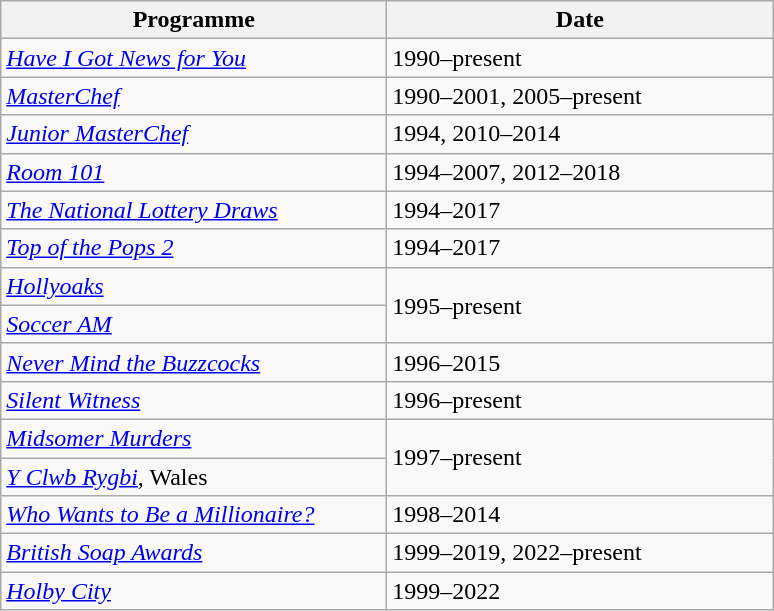<table class="wikitable">
<tr>
<th width=250>Programme</th>
<th width=250>Date</th>
</tr>
<tr>
<td><em><a href='#'>Have I Got News for You</a></em></td>
<td>1990–present</td>
</tr>
<tr>
<td><em><a href='#'>MasterChef</a></em></td>
<td>1990–2001, 2005–present</td>
</tr>
<tr>
<td><em><a href='#'>Junior MasterChef</a></em></td>
<td>1994, 2010–2014</td>
</tr>
<tr>
<td><em><a href='#'>Room 101</a></em></td>
<td>1994–2007, 2012–2018</td>
</tr>
<tr>
<td><em><a href='#'>The National Lottery Draws</a></em></td>
<td>1994–2017</td>
</tr>
<tr>
<td><em><a href='#'>Top of the Pops 2</a></em></td>
<td>1994–2017</td>
</tr>
<tr>
<td><em><a href='#'>Hollyoaks</a></em></td>
<td rowspan="2">1995–present</td>
</tr>
<tr>
<td><em><a href='#'>Soccer AM</a></em></td>
</tr>
<tr>
<td><em><a href='#'>Never Mind the Buzzcocks</a></em></td>
<td>1996–2015</td>
</tr>
<tr>
<td><em><a href='#'>Silent Witness</a></em></td>
<td>1996–present</td>
</tr>
<tr>
<td><em><a href='#'>Midsomer Murders</a></em></td>
<td rowspan="2">1997–present</td>
</tr>
<tr>
<td><em><a href='#'>Y Clwb Rygbi</a></em>, Wales</td>
</tr>
<tr>
<td><em><a href='#'>Who Wants to Be a Millionaire?</a></em></td>
<td>1998–2014</td>
</tr>
<tr>
<td><em><a href='#'>British Soap Awards</a></em></td>
<td>1999–2019, 2022–present</td>
</tr>
<tr>
<td><em><a href='#'>Holby City</a></em></td>
<td>1999–2022</td>
</tr>
</table>
